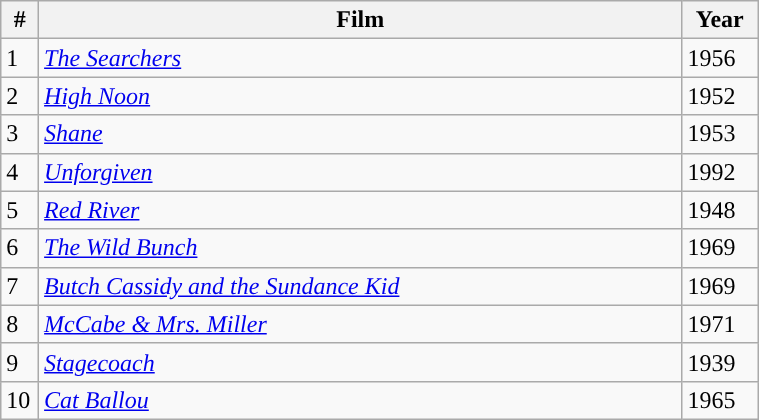<table class="sortable wikitable" style="width:40%">
<tr>
<th width=5%>#</th>
<th width=85%>Film</th>
<th width=10%>Year</th>
</tr>
<tr>
<td>1</td>
<td><em><a href='#'>The Searchers</a></em></td>
<td>1956</td>
</tr>
<tr>
<td>2</td>
<td><em><a href='#'>High Noon</a></em></td>
<td>1952</td>
</tr>
<tr>
<td>3</td>
<td><em><a href='#'>Shane</a></em></td>
<td>1953</td>
</tr>
<tr>
<td>4</td>
<td><em><a href='#'>Unforgiven</a></em></td>
<td>1992</td>
</tr>
<tr>
<td>5</td>
<td><em><a href='#'>Red River</a></em></td>
<td>1948</td>
</tr>
<tr>
<td>6</td>
<td><em><a href='#'>The Wild Bunch</a></em></td>
<td>1969</td>
</tr>
<tr>
<td>7</td>
<td><em><a href='#'>Butch Cassidy and the Sundance Kid</a></em></td>
<td>1969</td>
</tr>
<tr>
<td>8</td>
<td><em><a href='#'>McCabe & Mrs. Miller</a></em></td>
<td>1971</td>
</tr>
<tr>
<td>9</td>
<td><em><a href='#'>Stagecoach</a></em></td>
<td>1939</td>
</tr>
<tr>
<td>10</td>
<td><em><a href='#'>Cat Ballou</a></em></td>
<td>1965</td>
</tr>
</table>
